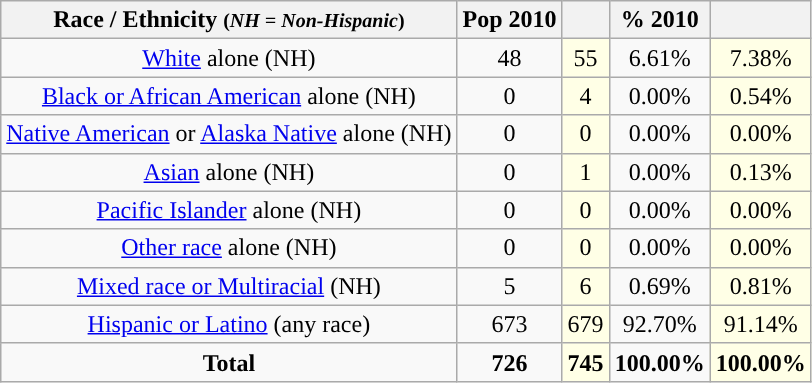<table class="wikitable" style="text-align:center;">
<tr>
<th>Race / Ethnicity <small>(<em>NH = Non-Hispanic</em>)</small></th>
<th>Pop 2010</th>
<th></th>
<th>% 2010</th>
<th></th>
</tr>
<tr>
<td><a href='#'>White</a> alone (NH)</td>
<td>48</td>
<td style='background: #ffffe6;'>55</td>
<td>6.61%</td>
<td style='background: #ffffe6;'>7.38%</td>
</tr>
<tr>
<td><a href='#'>Black or African American</a> alone (NH)</td>
<td>0</td>
<td style='background: #ffffe6;'>4</td>
<td>0.00%</td>
<td style='background: #ffffe6;'>0.54%</td>
</tr>
<tr>
<td><a href='#'>Native American</a> or <a href='#'>Alaska Native</a> alone (NH)</td>
<td>0</td>
<td style='background: #ffffe6;'>0</td>
<td>0.00%</td>
<td style='background: #ffffe6;'>0.00%</td>
</tr>
<tr>
<td><a href='#'>Asian</a> alone (NH)</td>
<td>0</td>
<td style='background: #ffffe6;'>1</td>
<td>0.00%</td>
<td style='background: #ffffe6;'>0.13%</td>
</tr>
<tr>
<td><a href='#'>Pacific Islander</a> alone (NH)</td>
<td>0</td>
<td style='background: #ffffe6;'>0</td>
<td>0.00%</td>
<td style='background: #ffffe6;'>0.00%</td>
</tr>
<tr>
<td><a href='#'>Other race</a> alone (NH)</td>
<td>0</td>
<td style='background: #ffffe6;'>0</td>
<td>0.00%</td>
<td style='background: #ffffe6;'>0.00%</td>
</tr>
<tr>
<td><a href='#'>Mixed race or Multiracial</a> (NH)</td>
<td>5</td>
<td style='background: #ffffe6;'>6</td>
<td>0.69%</td>
<td style='background: #ffffe6;'>0.81%</td>
</tr>
<tr>
<td><a href='#'>Hispanic or Latino</a> (any race)</td>
<td>673</td>
<td style='background: #ffffe6;'>679</td>
<td>92.70%</td>
<td style='background: #ffffe6;'>91.14%</td>
</tr>
<tr>
<td><strong>Total</strong></td>
<td><strong>726</strong></td>
<td style='background: #ffffe6;'><strong>745</strong></td>
<td><strong>100.00%</strong></td>
<td style='background: #ffffe6;'><strong>100.00%</strong></td>
</tr>
</table>
